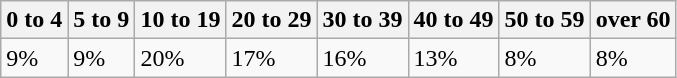<table class="wikitable">
<tr>
<th>0 to 4</th>
<th>5 to 9</th>
<th>10 to 19</th>
<th>20 to 29</th>
<th>30 to 39</th>
<th>40 to 49</th>
<th>50 to 59</th>
<th>over 60</th>
</tr>
<tr>
<td>9%</td>
<td>9%</td>
<td>20%</td>
<td>17%</td>
<td>16%</td>
<td>13%</td>
<td>8%</td>
<td>8%</td>
</tr>
</table>
